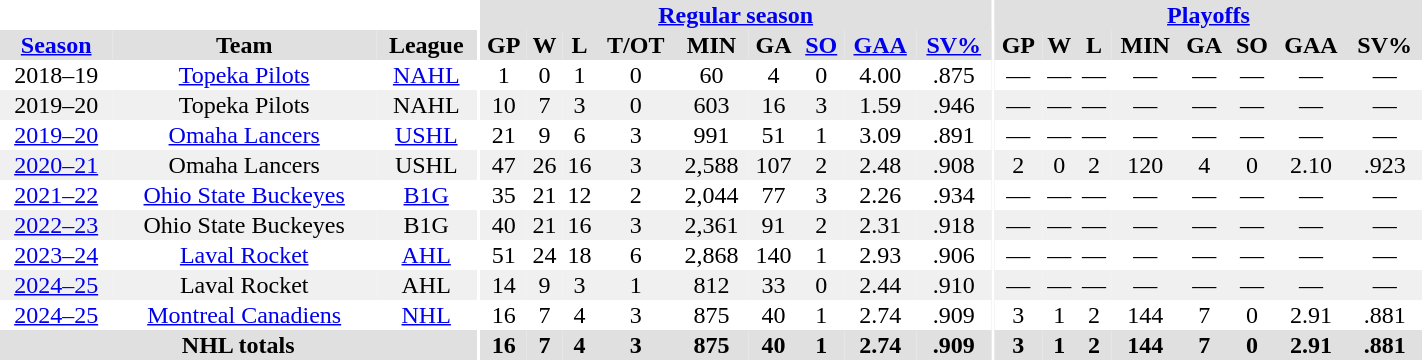<table border="0" cellpadding="1" cellspacing="0" style="text-align:center; width:75%;">
<tr bgcolor="#e0e0e0">
<th colspan="3" bgcolor="#ffffff"></th>
<th rowspan="99" bgcolor="#ffffff"></th>
<th colspan="9" bgcolor="#e0e0e0"><a href='#'>Regular season</a></th>
<th rowspan="99" bgcolor="#ffffff"></th>
<th colspan="8" bgcolor="#e0e0e0"><a href='#'>Playoffs</a></th>
</tr>
<tr bgcolor="#e0e0e0">
<th><a href='#'>Season</a></th>
<th>Team</th>
<th>League</th>
<th>GP</th>
<th>W</th>
<th>L</th>
<th>T/OT</th>
<th>MIN</th>
<th>GA</th>
<th><a href='#'>SO</a></th>
<th><a href='#'>GAA</a></th>
<th><a href='#'>SV%</a></th>
<th>GP</th>
<th>W</th>
<th>L</th>
<th>MIN</th>
<th>GA</th>
<th>SO</th>
<th>GAA</th>
<th>SV%</th>
</tr>
<tr>
<td>2018–19</td>
<td><a href='#'>Topeka Pilots</a></td>
<td><a href='#'>NAHL</a></td>
<td>1</td>
<td>0</td>
<td>1</td>
<td>0</td>
<td>60</td>
<td>4</td>
<td>0</td>
<td>4.00</td>
<td>.875</td>
<td>—</td>
<td>—</td>
<td>—</td>
<td>—</td>
<td>—</td>
<td>—</td>
<td>—</td>
<td>—</td>
</tr>
<tr bgcolor="#f0f0f0">
<td>2019–20</td>
<td>Topeka Pilots</td>
<td>NAHL</td>
<td>10</td>
<td>7</td>
<td>3</td>
<td>0</td>
<td>603</td>
<td>16</td>
<td>3</td>
<td>1.59</td>
<td>.946</td>
<td>—</td>
<td>—</td>
<td>—</td>
<td>—</td>
<td>—</td>
<td>—</td>
<td>—</td>
<td>—</td>
</tr>
<tr>
<td><a href='#'>2019–20</a></td>
<td><a href='#'>Omaha Lancers</a></td>
<td><a href='#'>USHL</a></td>
<td>21</td>
<td>9</td>
<td>6</td>
<td>3</td>
<td>991</td>
<td>51</td>
<td>1</td>
<td>3.09</td>
<td>.891</td>
<td>—</td>
<td>—</td>
<td>—</td>
<td>—</td>
<td>—</td>
<td>—</td>
<td>—</td>
<td>—</td>
</tr>
<tr bgcolor="#f0f0f0">
<td><a href='#'>2020–21</a></td>
<td>Omaha Lancers</td>
<td>USHL</td>
<td>47</td>
<td>26</td>
<td>16</td>
<td>3</td>
<td>2,588</td>
<td>107</td>
<td>2</td>
<td>2.48</td>
<td>.908</td>
<td>2</td>
<td>0</td>
<td>2</td>
<td>120</td>
<td>4</td>
<td>0</td>
<td>2.10</td>
<td>.923</td>
</tr>
<tr>
<td><a href='#'>2021–22</a></td>
<td><a href='#'>Ohio State Buckeyes</a></td>
<td><a href='#'>B1G</a></td>
<td>35</td>
<td>21</td>
<td>12</td>
<td>2</td>
<td>2,044</td>
<td>77</td>
<td>3</td>
<td>2.26</td>
<td>.934</td>
<td>—</td>
<td>—</td>
<td>—</td>
<td>—</td>
<td>—</td>
<td>—</td>
<td>—</td>
<td>—</td>
</tr>
<tr bgcolor=f0f0f0>
<td><a href='#'>2022–23</a></td>
<td>Ohio State Buckeyes</td>
<td>B1G</td>
<td>40</td>
<td>21</td>
<td>16</td>
<td>3</td>
<td>2,361</td>
<td>91</td>
<td>2</td>
<td>2.31</td>
<td>.918</td>
<td>—</td>
<td>—</td>
<td>—</td>
<td>—</td>
<td>—</td>
<td>—</td>
<td>—</td>
<td>—</td>
</tr>
<tr>
<td><a href='#'>2023–24</a></td>
<td><a href='#'>Laval Rocket</a></td>
<td><a href='#'>AHL</a></td>
<td>51</td>
<td>24</td>
<td>18</td>
<td>6</td>
<td>2,868</td>
<td>140</td>
<td>1</td>
<td>2.93</td>
<td>.906</td>
<td>—</td>
<td>—</td>
<td>—</td>
<td>—</td>
<td>—</td>
<td>—</td>
<td>—</td>
<td>—</td>
</tr>
<tr bgcolor=f0f0f0>
<td><a href='#'>2024–25</a></td>
<td>Laval Rocket</td>
<td>AHL</td>
<td>14</td>
<td>9</td>
<td>3</td>
<td>1</td>
<td>812</td>
<td>33</td>
<td>0</td>
<td>2.44</td>
<td>.910</td>
<td>—</td>
<td>—</td>
<td>—</td>
<td>—</td>
<td>—</td>
<td>—</td>
<td>—</td>
<td>—</td>
</tr>
<tr>
<td><a href='#'>2024–25</a></td>
<td><a href='#'>Montreal Canadiens</a></td>
<td><a href='#'>NHL</a></td>
<td>16</td>
<td>7</td>
<td>4</td>
<td>3</td>
<td>875</td>
<td>40</td>
<td>1</td>
<td>2.74</td>
<td>.909</td>
<td>3</td>
<td>1</td>
<td>2</td>
<td>144</td>
<td>7</td>
<td>0</td>
<td>2.91</td>
<td>.881</td>
</tr>
<tr bgcolor="#e0e0e0">
<th colspan="3">NHL totals</th>
<th>16</th>
<th>7</th>
<th>4</th>
<th>3</th>
<th>875</th>
<th>40</th>
<th>1</th>
<th>2.74</th>
<th>.909</th>
<th>3</th>
<th>1</th>
<th>2</th>
<th>144</th>
<th>7</th>
<th>0</th>
<th>2.91</th>
<th>.881</th>
</tr>
</table>
